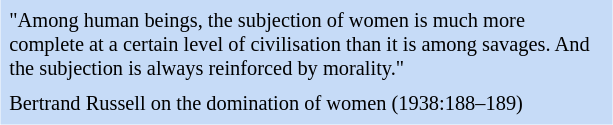<table class="toccolours" style="float: right; margin-left: 1em; margin-right: 2em; font-size: 85%; background:#c6dbf7; color:black; width:30em; max-width: 40%;" cellspacing="5">
<tr>
<td style="text-align: left;">"Among human beings, the subjection of women is much more complete at a certain level of civilisation than it is among savages. And the subjection is always reinforced by morality."</td>
</tr>
<tr>
<td style="text-align: left;">Bertrand Russell on the domination of women (1938:188–189)</td>
</tr>
</table>
